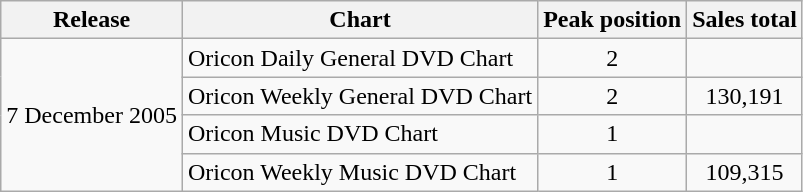<table class="wikitable">
<tr>
<th>Release</th>
<th>Chart</th>
<th>Peak position</th>
<th>Sales total</th>
</tr>
<tr>
<td rowspan="4">7 December 2005</td>
<td>Oricon Daily General DVD Chart</td>
<td align="center">2</td>
<td></td>
</tr>
<tr>
<td>Oricon Weekly General DVD Chart</td>
<td align="center">2</td>
<td align="center">130,191</td>
</tr>
<tr>
<td>Oricon Music DVD Chart</td>
<td align="center">1</td>
<td></td>
</tr>
<tr>
<td>Oricon Weekly Music DVD Chart</td>
<td align="center">1</td>
<td align="center">109,315</td>
</tr>
</table>
